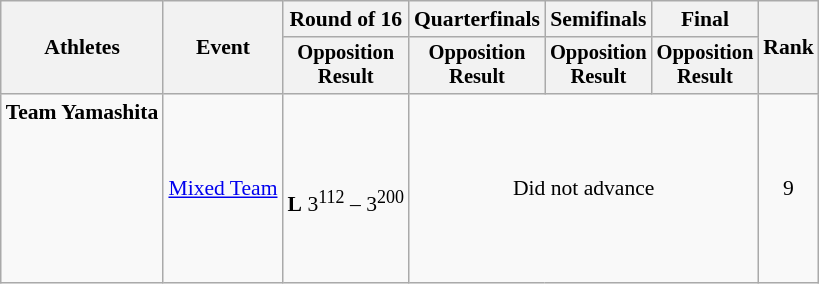<table class="wikitable" style="font-size:90%">
<tr>
<th rowspan="2">Athletes</th>
<th rowspan="2">Event</th>
<th>Round of 16</th>
<th>Quarterfinals</th>
<th>Semifinals</th>
<th>Final</th>
<th rowspan=2>Rank</th>
</tr>
<tr style="font-size:95%">
<th>Opposition<br>Result</th>
<th>Opposition<br>Result</th>
<th>Opposition<br>Result</th>
<th>Opposition<br>Result</th>
</tr>
<tr align=center>
<td align=left><strong>Team Yamashita</strong><br><br><br><br><br><br><br></td>
<td align=left><a href='#'>Mixed Team</a></td>
<td><br><strong>L</strong> 3<sup>112</sup> – 3<sup>200</sup></td>
<td colspan=3>Did not advance</td>
<td>9</td>
</tr>
</table>
